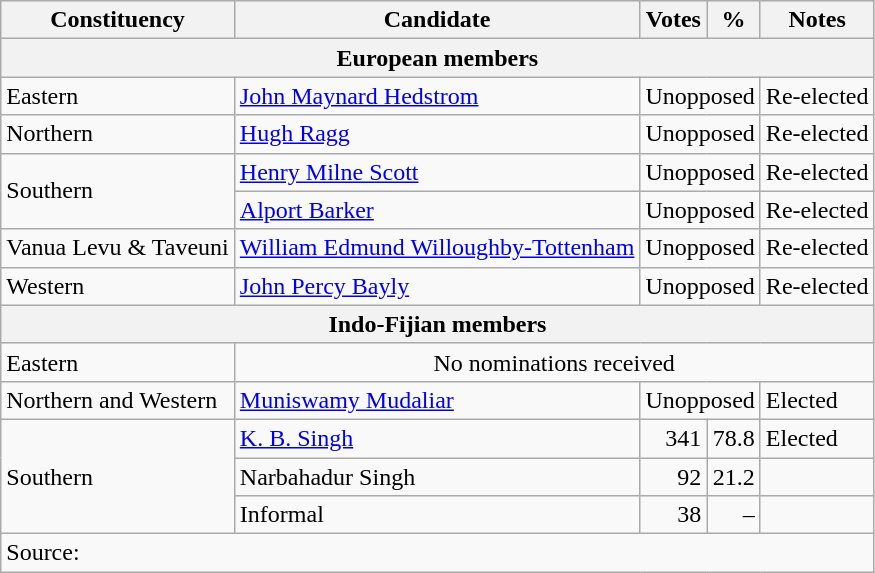<table class=wikitable style=text-align:right>
<tr>
<th>Constituency</th>
<th>Candidate</th>
<th>Votes</th>
<th>%</th>
<th>Notes</th>
</tr>
<tr>
<th colspan=5>European members</th>
</tr>
<tr>
<td align=left>Eastern</td>
<td align=left><a href='#'>John Maynard Hedstrom</a></td>
<td colspan=2 align=center>Unopposed</td>
<td align=left>Re-elected</td>
</tr>
<tr>
<td align=left>Northern</td>
<td align=left><a href='#'>Hugh Ragg</a></td>
<td colspan=2 align=center>Unopposed</td>
<td align=left>Re-elected</td>
</tr>
<tr>
<td align=left rowspan=2>Southern</td>
<td align=left><a href='#'>Henry Milne Scott</a></td>
<td colspan=2 align=center>Unopposed</td>
<td align=left>Re-elected</td>
</tr>
<tr>
<td align=left><a href='#'>Alport Barker</a></td>
<td colspan=2 align=center>Unopposed</td>
<td align=left>Re-elected</td>
</tr>
<tr>
<td align=left>Vanua Levu & Taveuni</td>
<td align=left><a href='#'>William Edmund Willoughby-Tottenham</a></td>
<td colspan=2 align=center>Unopposed</td>
<td align=left>Re-elected</td>
</tr>
<tr>
<td align=left>Western</td>
<td align=left><a href='#'>John Percy Bayly</a></td>
<td colspan=2 align=center>Unopposed</td>
<td align=left>Re-elected</td>
</tr>
<tr>
<th colspan=5>Indo-Fijian members</th>
</tr>
<tr>
<td align=left>Eastern</td>
<td colspan=4 align=center>No nominations received</td>
</tr>
<tr>
<td align=left>Northern and Western</td>
<td align=left><a href='#'>Muniswamy Mudaliar</a></td>
<td align=center colspan=2>Unopposed</td>
<td align=left>Elected</td>
</tr>
<tr>
<td align=left rowspan=3>Southern</td>
<td align=left><a href='#'>K. B. Singh</a></td>
<td>341</td>
<td>78.8</td>
<td align=left>Elected</td>
</tr>
<tr>
<td align=left>Narbahadur Singh</td>
<td>92</td>
<td>21.2</td>
<td></td>
</tr>
<tr>
<td align=left>Informal</td>
<td>38</td>
<td>–</td>
<td></td>
</tr>
<tr>
<td align=left colspan=5>Source: </td>
</tr>
</table>
